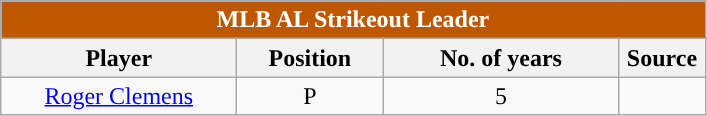<table class="wikitable" style="text-align:center">
<tr>
<td colspan="5" style= "background: #BF5700; color:white"><strong>MLB AL Strikeout Leader</strong></td>
</tr>
<tr>
<th style="width:150px; ">Player</th>
<th style="width:90px; ">Position</th>
<th style="width:150px; ">No. of years</th>
<th style="width:50px; ">Source</th>
</tr>
<tr>
<td><a href='#'>Roger Clemens</a></td>
<td>P</td>
<td>5</td>
<td></td>
</tr>
</table>
